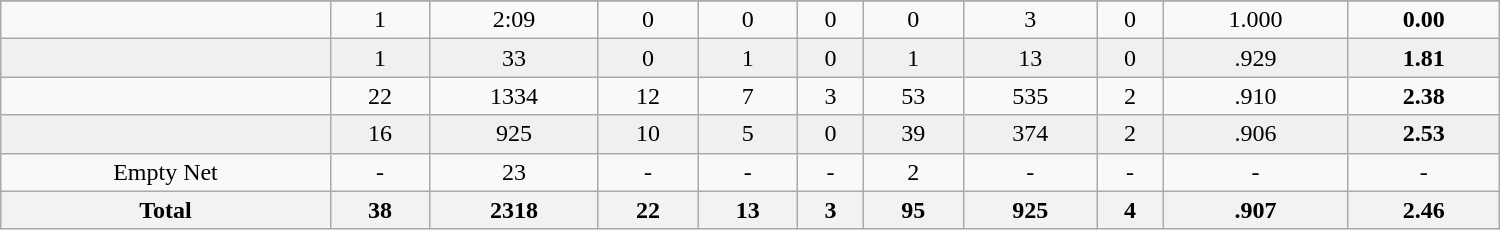<table class="wikitable sortable" width ="1000">
<tr align="center">
</tr>
<tr align="center" bgcolor="">
<td></td>
<td>1</td>
<td>2:09</td>
<td>0</td>
<td>0</td>
<td>0</td>
<td>0</td>
<td>3</td>
<td>0</td>
<td>1.000</td>
<td><strong>0.00</strong></td>
</tr>
<tr align="center" bgcolor="f0f0f0">
<td></td>
<td>1</td>
<td>33</td>
<td>0</td>
<td>1</td>
<td>0</td>
<td>1</td>
<td>13</td>
<td>0</td>
<td>.929</td>
<td><strong>1.81</strong></td>
</tr>
<tr align="center" bgcolor="">
<td></td>
<td>22</td>
<td>1334</td>
<td>12</td>
<td>7</td>
<td>3</td>
<td>53</td>
<td>535</td>
<td>2</td>
<td>.910</td>
<td><strong>2.38</strong></td>
</tr>
<tr align="center" bgcolor="f0f0f0">
<td></td>
<td>16</td>
<td>925</td>
<td>10</td>
<td>5</td>
<td>0</td>
<td>39</td>
<td>374</td>
<td>2</td>
<td>.906</td>
<td><strong>2.53</strong></td>
</tr>
<tr align="center" bgcolor="">
<td>Empty Net</td>
<td>-</td>
<td>23</td>
<td>-</td>
<td>-</td>
<td>-</td>
<td>2</td>
<td>-</td>
<td>-</td>
<td>-</td>
<td>-</td>
</tr>
<tr>
<th>Total</th>
<th>38</th>
<th>2318</th>
<th>22</th>
<th>13</th>
<th>3</th>
<th>95</th>
<th>925</th>
<th>4</th>
<th>.907</th>
<th>2.46</th>
</tr>
</table>
